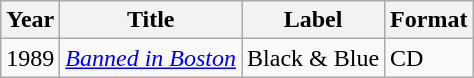<table class="wikitable">
<tr>
<th>Year</th>
<th>Title</th>
<th>Label</th>
<th>Format</th>
</tr>
<tr>
<td>1989</td>
<td><em><a href='#'>Banned in Boston</a></em></td>
<td>Black & Blue</td>
<td>CD</td>
</tr>
</table>
